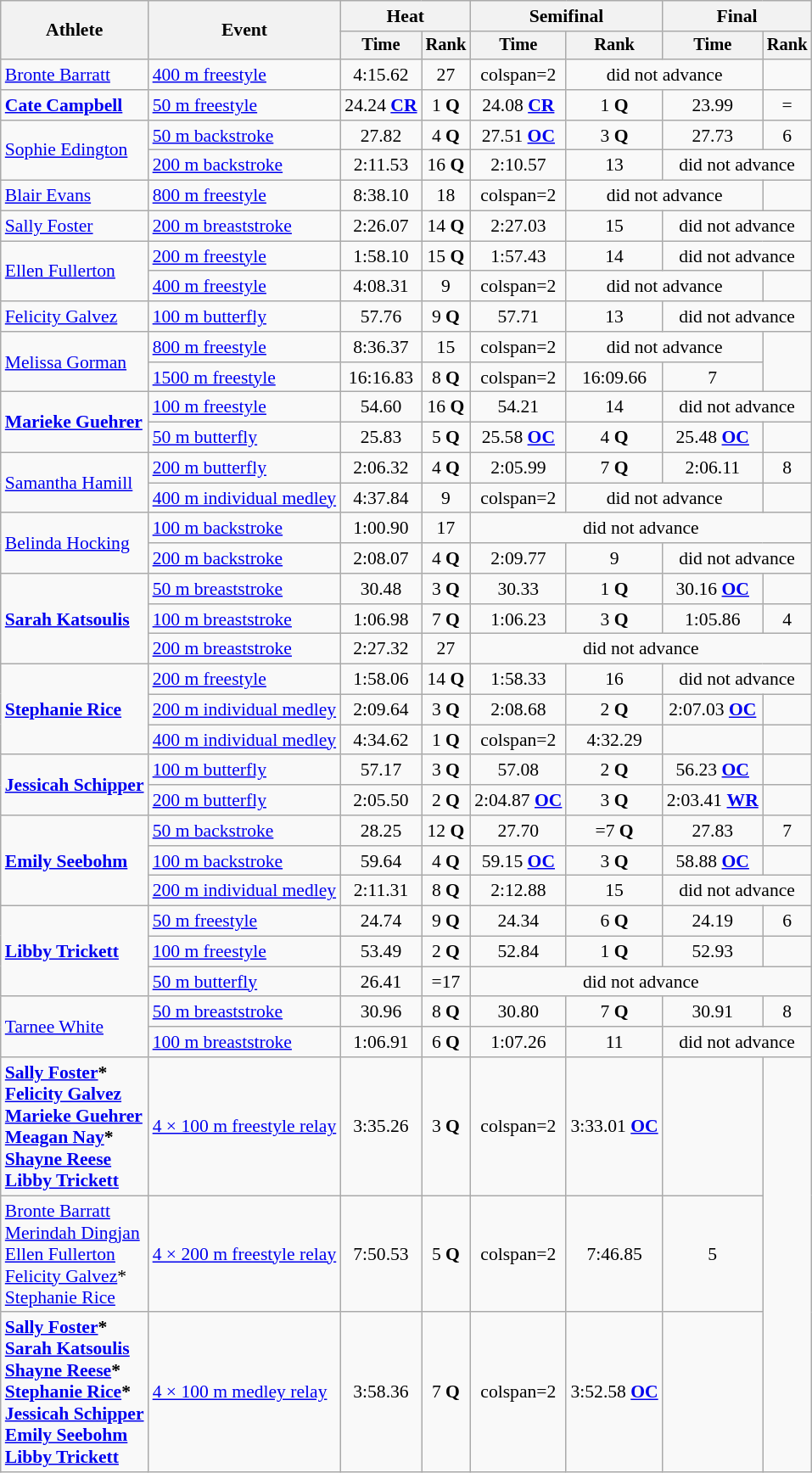<table class=wikitable style="font-size:90%">
<tr>
<th rowspan="2">Athlete</th>
<th rowspan="2">Event</th>
<th colspan="2">Heat</th>
<th colspan="2">Semifinal</th>
<th colspan="2">Final</th>
</tr>
<tr style="font-size:95%">
<th>Time</th>
<th>Rank</th>
<th>Time</th>
<th>Rank</th>
<th>Time</th>
<th>Rank</th>
</tr>
<tr align=center>
<td align=left><a href='#'>Bronte Barratt</a></td>
<td align=left><a href='#'>400 m freestyle</a></td>
<td>4:15.62</td>
<td>27</td>
<td>colspan=2 </td>
<td colspan=2>did not advance</td>
</tr>
<tr align=center>
<td align=left><strong><a href='#'>Cate Campbell</a></strong></td>
<td align=left><a href='#'>50 m freestyle</a></td>
<td>24.24 <strong><a href='#'>CR</a></strong></td>
<td>1 <strong>Q</strong></td>
<td>24.08 <strong><a href='#'>CR</a></strong></td>
<td>1 <strong>Q</strong></td>
<td>23.99</td>
<td>=</td>
</tr>
<tr align=center>
<td align=left rowspan=2><a href='#'>Sophie Edington</a></td>
<td align=left><a href='#'>50 m backstroke</a></td>
<td>27.82</td>
<td>4 <strong>Q</strong></td>
<td>27.51 <strong><a href='#'>OC</a></strong></td>
<td>3 <strong>Q</strong></td>
<td>27.73</td>
<td>6</td>
</tr>
<tr align=center>
<td align=left><a href='#'>200 m backstroke</a></td>
<td>2:11.53</td>
<td>16 <strong>Q</strong></td>
<td>2:10.57</td>
<td>13</td>
<td colspan=2>did not advance</td>
</tr>
<tr align=center>
<td align=left><a href='#'>Blair Evans</a></td>
<td align=left><a href='#'>800 m freestyle</a></td>
<td>8:38.10</td>
<td>18</td>
<td>colspan=2 </td>
<td colspan=2>did not advance</td>
</tr>
<tr align=center>
<td align=left><a href='#'>Sally Foster</a></td>
<td align=left><a href='#'>200 m breaststroke</a></td>
<td>2:26.07</td>
<td>14 <strong>Q</strong></td>
<td>2:27.03</td>
<td>15</td>
<td colspan=2>did not advance</td>
</tr>
<tr align=center>
<td align=left rowspan=2><a href='#'>Ellen Fullerton</a></td>
<td align=left><a href='#'>200 m freestyle</a></td>
<td>1:58.10</td>
<td>15 <strong>Q</strong></td>
<td>1:57.43</td>
<td>14</td>
<td colspan=2>did not advance</td>
</tr>
<tr align=center>
<td align=left><a href='#'>400 m freestyle</a></td>
<td>4:08.31</td>
<td>9</td>
<td>colspan=2 </td>
<td colspan=2>did not advance</td>
</tr>
<tr align=center>
<td align=left><a href='#'>Felicity Galvez</a></td>
<td align=left><a href='#'>100 m butterfly</a></td>
<td>57.76</td>
<td>9 <strong>Q</strong></td>
<td>57.71</td>
<td>13</td>
<td colspan=2>did not advance</td>
</tr>
<tr align=center>
<td align=left rowspan=2><a href='#'>Melissa Gorman</a></td>
<td align=left><a href='#'>800 m freestyle</a></td>
<td>8:36.37</td>
<td>15</td>
<td>colspan=2 </td>
<td colspan=2>did not advance</td>
</tr>
<tr align=center>
<td align=left><a href='#'>1500 m freestyle</a></td>
<td>16:16.83</td>
<td>8 <strong>Q</strong></td>
<td>colspan=2 </td>
<td>16:09.66</td>
<td>7</td>
</tr>
<tr align=center>
<td align=left rowspan=2><strong><a href='#'>Marieke Guehrer</a></strong></td>
<td align=left><a href='#'>100 m freestyle</a></td>
<td>54.60</td>
<td>16 <strong>Q</strong></td>
<td>54.21</td>
<td>14</td>
<td colspan=2>did not advance</td>
</tr>
<tr align=center>
<td align=left><a href='#'>50 m butterfly</a></td>
<td>25.83</td>
<td>5 <strong>Q</strong></td>
<td>25.58 <strong><a href='#'>OC</a></strong></td>
<td>4 <strong>Q</strong></td>
<td>25.48 <strong><a href='#'>OC</a></strong></td>
<td></td>
</tr>
<tr align=center>
<td align=left rowspan=2><a href='#'>Samantha Hamill</a></td>
<td align=left><a href='#'>200 m butterfly</a></td>
<td>2:06.32</td>
<td>4 <strong>Q</strong></td>
<td>2:05.99</td>
<td>7 <strong>Q</strong></td>
<td>2:06.11</td>
<td>8</td>
</tr>
<tr align=center>
<td align=left><a href='#'>400 m individual medley</a></td>
<td>4:37.84</td>
<td>9</td>
<td>colspan=2 </td>
<td colspan=2>did not advance</td>
</tr>
<tr align=center>
<td align=left rowspan=2><a href='#'>Belinda Hocking</a></td>
<td align=left><a href='#'>100 m backstroke</a></td>
<td>1:00.90</td>
<td>17</td>
<td colspan=4>did not advance</td>
</tr>
<tr align=center>
<td align=left><a href='#'>200 m backstroke</a></td>
<td>2:08.07</td>
<td>4 <strong>Q</strong></td>
<td>2:09.77</td>
<td>9</td>
<td colspan=2>did not advance</td>
</tr>
<tr align=center>
<td align=left rowspan=3><strong><a href='#'>Sarah Katsoulis</a></strong></td>
<td align=left><a href='#'>50 m breaststroke</a></td>
<td>30.48</td>
<td>3 <strong>Q</strong></td>
<td>30.33</td>
<td>1 <strong>Q</strong></td>
<td>30.16 <strong><a href='#'>OC</a></strong></td>
<td></td>
</tr>
<tr align=center>
<td align=left><a href='#'>100 m breaststroke</a></td>
<td>1:06.98</td>
<td>7 <strong>Q</strong></td>
<td>1:06.23</td>
<td>3 <strong>Q</strong></td>
<td>1:05.86</td>
<td>4</td>
</tr>
<tr align=center>
<td align=left><a href='#'>200 m breaststroke</a></td>
<td>2:27.32</td>
<td>27</td>
<td colspan=4>did not advance</td>
</tr>
<tr align=center>
<td align=left rowspan=3><strong><a href='#'>Stephanie Rice</a></strong></td>
<td align=left><a href='#'>200 m freestyle</a></td>
<td>1:58.06</td>
<td>14 <strong>Q</strong></td>
<td>1:58.33</td>
<td>16</td>
<td colspan=2>did not advance</td>
</tr>
<tr align=center>
<td align=left><a href='#'>200 m individual medley</a></td>
<td>2:09.64</td>
<td>3 <strong>Q</strong></td>
<td>2:08.68</td>
<td>2 <strong>Q</strong></td>
<td>2:07.03 <strong><a href='#'>OC</a></strong></td>
<td></td>
</tr>
<tr align=center>
<td align=left><a href='#'>400 m individual medley</a></td>
<td>4:34.62</td>
<td>1 <strong>Q</strong></td>
<td>colspan=2 </td>
<td>4:32.29</td>
<td></td>
</tr>
<tr align=center>
<td align=left rowspan=2><strong><a href='#'>Jessicah Schipper</a></strong></td>
<td align=left><a href='#'>100 m butterfly</a></td>
<td>57.17</td>
<td>3 <strong>Q</strong></td>
<td>57.08</td>
<td>2 <strong>Q</strong></td>
<td>56.23 <strong><a href='#'>OC</a></strong></td>
<td></td>
</tr>
<tr align=center>
<td align=left><a href='#'>200 m butterfly</a></td>
<td>2:05.50</td>
<td>2 <strong>Q</strong></td>
<td>2:04.87 <strong><a href='#'>OC</a></strong></td>
<td>3 <strong>Q</strong></td>
<td>2:03.41 <strong><a href='#'>WR</a></strong></td>
<td></td>
</tr>
<tr align=center>
<td align=left rowspan=3><strong><a href='#'>Emily Seebohm</a></strong></td>
<td align=left><a href='#'>50 m backstroke</a></td>
<td>28.25</td>
<td>12 <strong>Q</strong></td>
<td>27.70</td>
<td>=7 <strong>Q</strong></td>
<td>27.83</td>
<td>7</td>
</tr>
<tr align=center>
<td align=left><a href='#'>100 m backstroke</a></td>
<td>59.64</td>
<td>4 <strong>Q</strong></td>
<td>59.15 <strong><a href='#'>OC</a></strong></td>
<td>3 <strong>Q</strong></td>
<td>58.88 <strong><a href='#'>OC</a></strong></td>
<td></td>
</tr>
<tr align=center>
<td align=left><a href='#'>200 m individual medley</a></td>
<td>2:11.31</td>
<td>8 <strong>Q</strong></td>
<td>2:12.88</td>
<td>15</td>
<td colspan=2>did not advance</td>
</tr>
<tr align=center>
<td align=left rowspan=3><strong><a href='#'>Libby Trickett</a></strong></td>
<td align=left><a href='#'>50 m freestyle</a></td>
<td>24.74</td>
<td>9 <strong>Q</strong></td>
<td>24.34</td>
<td>6 <strong>Q</strong></td>
<td>24.19</td>
<td>6</td>
</tr>
<tr align=center>
<td align=left><a href='#'>100 m freestyle</a></td>
<td>53.49</td>
<td>2 <strong>Q</strong></td>
<td>52.84</td>
<td>1 <strong>Q</strong></td>
<td>52.93</td>
<td></td>
</tr>
<tr align=center>
<td align=left><a href='#'>50 m butterfly</a></td>
<td>26.41</td>
<td>=17</td>
<td colspan=4>did not advance</td>
</tr>
<tr align=center>
<td align=left rowspan=2><a href='#'>Tarnee White</a></td>
<td align=left><a href='#'>50 m breaststroke</a></td>
<td>30.96</td>
<td>8 <strong>Q</strong></td>
<td>30.80</td>
<td>7 <strong>Q</strong></td>
<td>30.91</td>
<td>8</td>
</tr>
<tr align=center>
<td align=left><a href='#'>100 m breaststroke</a></td>
<td>1:06.91</td>
<td>6 <strong>Q</strong></td>
<td>1:07.26</td>
<td>11</td>
<td colspan=2>did not advance</td>
</tr>
<tr align=center>
<td align=left><strong><a href='#'>Sally Foster</a>*<br><a href='#'>Felicity Galvez</a><br><a href='#'>Marieke Guehrer</a><br><a href='#'>Meagan Nay</a>*<br><a href='#'>Shayne Reese</a><br><a href='#'>Libby Trickett</a></strong></td>
<td align=left><a href='#'>4 × 100 m freestyle relay</a></td>
<td>3:35.26</td>
<td>3 <strong>Q</strong></td>
<td>colspan=2 </td>
<td>3:33.01 <strong><a href='#'>OC</a></strong></td>
<td></td>
</tr>
<tr align=center>
<td align=left><a href='#'>Bronte Barratt</a><br><a href='#'>Merindah Dingjan</a><br><a href='#'>Ellen Fullerton</a><br><a href='#'>Felicity Galvez</a>*<br><a href='#'>Stephanie Rice</a></td>
<td align=left><a href='#'>4 × 200 m freestyle relay</a></td>
<td>7:50.53</td>
<td>5 <strong>Q</strong></td>
<td>colspan=2 </td>
<td>7:46.85</td>
<td>5</td>
</tr>
<tr align=center>
<td align=left><strong><a href='#'>Sally Foster</a>*<br><a href='#'>Sarah Katsoulis</a><br><a href='#'>Shayne Reese</a>*<br><a href='#'>Stephanie Rice</a>*<br><a href='#'>Jessicah Schipper</a><br><a href='#'>Emily Seebohm</a><br><a href='#'>Libby Trickett</a></strong></td>
<td align=left><a href='#'>4 × 100 m medley relay</a></td>
<td>3:58.36</td>
<td>7 <strong>Q</strong></td>
<td>colspan=2 </td>
<td>3:52.58 <strong><a href='#'>OC</a></strong></td>
<td></td>
</tr>
</table>
